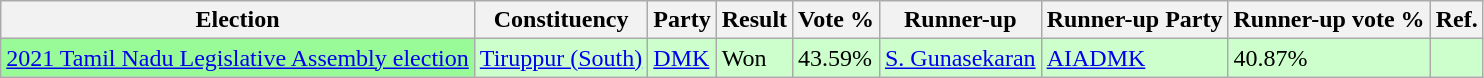<table class="wikitable">
<tr>
<th>Election</th>
<th>Constituency</th>
<th>Party</th>
<th>Result</th>
<th>Vote %</th>
<th>Runner-up</th>
<th>Runner-up Party</th>
<th>Runner-up vote %</th>
<th>Ref.</th>
</tr>
<tr style="background:#cfc;">
<td bgcolor=#98FB98><a href='#'>2021 Tamil Nadu Legislative Assembly election</a></td>
<td><a href='#'>Tiruppur (South)</a></td>
<td><a href='#'>DMK</a></td>
<td>Won</td>
<td>43.59%</td>
<td><a href='#'>S. Gunasekaran</a></td>
<td><a href='#'>AIADMK</a></td>
<td>40.87%</td>
<td></td>
</tr>
</table>
